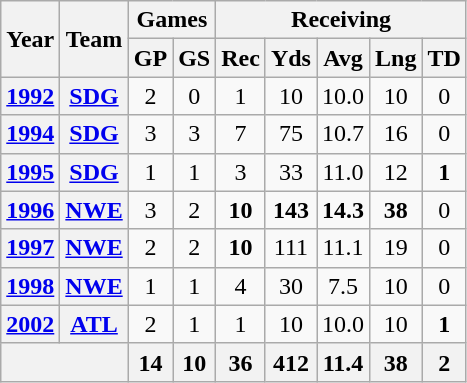<table class="wikitable" style="text-align:center">
<tr>
<th rowspan="2">Year</th>
<th rowspan="2">Team</th>
<th colspan="2">Games</th>
<th colspan="5">Receiving</th>
</tr>
<tr>
<th>GP</th>
<th>GS</th>
<th>Rec</th>
<th>Yds</th>
<th>Avg</th>
<th>Lng</th>
<th>TD</th>
</tr>
<tr>
<th><a href='#'>1992</a></th>
<th><a href='#'>SDG</a></th>
<td>2</td>
<td>0</td>
<td>1</td>
<td>10</td>
<td>10.0</td>
<td>10</td>
<td>0</td>
</tr>
<tr>
<th><a href='#'>1994</a></th>
<th><a href='#'>SDG</a></th>
<td>3</td>
<td>3</td>
<td>7</td>
<td>75</td>
<td>10.7</td>
<td>16</td>
<td>0</td>
</tr>
<tr>
<th><a href='#'>1995</a></th>
<th><a href='#'>SDG</a></th>
<td>1</td>
<td>1</td>
<td>3</td>
<td>33</td>
<td>11.0</td>
<td>12</td>
<td><strong>1</strong></td>
</tr>
<tr>
<th><a href='#'>1996</a></th>
<th><a href='#'>NWE</a></th>
<td>3</td>
<td>2</td>
<td><strong>10</strong></td>
<td><strong>143</strong></td>
<td><strong>14.3</strong></td>
<td><strong>38</strong></td>
<td>0</td>
</tr>
<tr>
<th><a href='#'>1997</a></th>
<th><a href='#'>NWE</a></th>
<td>2</td>
<td>2</td>
<td><strong>10</strong></td>
<td>111</td>
<td>11.1</td>
<td>19</td>
<td>0</td>
</tr>
<tr>
<th><a href='#'>1998</a></th>
<th><a href='#'>NWE</a></th>
<td>1</td>
<td>1</td>
<td>4</td>
<td>30</td>
<td>7.5</td>
<td>10</td>
<td>0</td>
</tr>
<tr>
<th><a href='#'>2002</a></th>
<th><a href='#'>ATL</a></th>
<td>2</td>
<td>1</td>
<td>1</td>
<td>10</td>
<td>10.0</td>
<td>10</td>
<td><strong>1</strong></td>
</tr>
<tr>
<th colspan="2"></th>
<th>14</th>
<th>10</th>
<th>36</th>
<th>412</th>
<th>11.4</th>
<th>38</th>
<th>2</th>
</tr>
</table>
